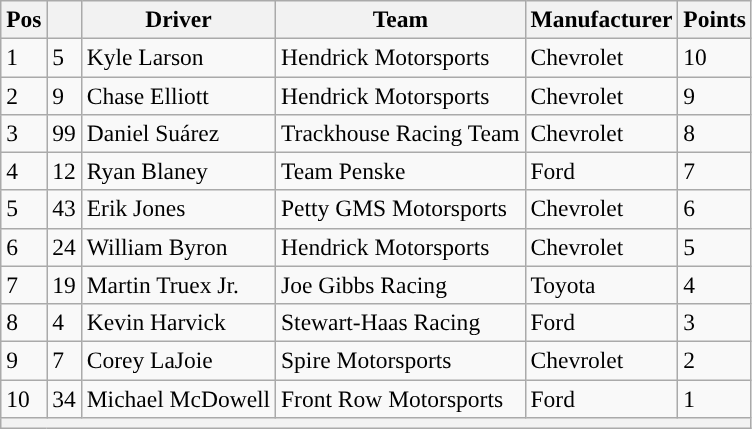<table class="wikitable" style="font-size:98%">
<tr>
<th>Pos</th>
<th></th>
<th>Driver</th>
<th>Team</th>
<th>Manufacturer</th>
<th>Points</th>
</tr>
<tr>
<td>1</td>
<td>5</td>
<td>Kyle Larson</td>
<td>Hendrick Motorsports</td>
<td>Chevrolet</td>
<td>10</td>
</tr>
<tr>
<td>2</td>
<td>9</td>
<td>Chase Elliott</td>
<td>Hendrick Motorsports</td>
<td>Chevrolet</td>
<td>9</td>
</tr>
<tr>
<td>3</td>
<td>99</td>
<td>Daniel Suárez</td>
<td>Trackhouse Racing Team</td>
<td>Chevrolet</td>
<td>8</td>
</tr>
<tr>
<td>4</td>
<td>12</td>
<td>Ryan Blaney</td>
<td>Team Penske</td>
<td>Ford</td>
<td>7</td>
</tr>
<tr>
<td>5</td>
<td>43</td>
<td>Erik Jones</td>
<td>Petty GMS Motorsports</td>
<td>Chevrolet</td>
<td>6</td>
</tr>
<tr>
<td>6</td>
<td>24</td>
<td>William Byron</td>
<td>Hendrick Motorsports</td>
<td>Chevrolet</td>
<td>5</td>
</tr>
<tr>
<td>7</td>
<td>19</td>
<td>Martin Truex Jr.</td>
<td>Joe Gibbs Racing</td>
<td>Toyota</td>
<td>4</td>
</tr>
<tr>
<td>8</td>
<td>4</td>
<td>Kevin Harvick</td>
<td>Stewart-Haas Racing</td>
<td>Ford</td>
<td>3</td>
</tr>
<tr>
<td>9</td>
<td>7</td>
<td>Corey LaJoie</td>
<td>Spire Motorsports</td>
<td>Chevrolet</td>
<td>2</td>
</tr>
<tr>
<td>10</td>
<td>34</td>
<td>Michael McDowell</td>
<td>Front Row Motorsports</td>
<td>Ford</td>
<td>1</td>
</tr>
<tr>
<th colspan="6"></th>
</tr>
</table>
